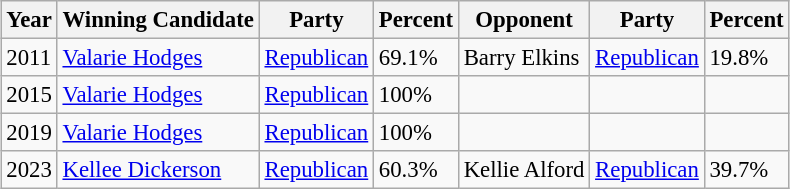<table class="wikitable" style="margin:0.5em auto; font-size:95%;">
<tr>
<th>Year</th>
<th>Winning Candidate</th>
<th>Party</th>
<th>Percent</th>
<th>Opponent</th>
<th>Party</th>
<th>Percent</th>
</tr>
<tr>
<td>2011</td>
<td><a href='#'>Valarie Hodges</a></td>
<td><a href='#'>Republican</a></td>
<td>69.1%</td>
<td>Barry Elkins</td>
<td><a href='#'>Republican</a></td>
<td>19.8%</td>
</tr>
<tr>
<td>2015</td>
<td><a href='#'>Valarie Hodges</a></td>
<td><a href='#'>Republican</a></td>
<td>100%</td>
<td></td>
<td></td>
<td></td>
</tr>
<tr>
<td>2019</td>
<td><a href='#'>Valarie Hodges</a></td>
<td><a href='#'>Republican</a></td>
<td>100%</td>
<td></td>
<td></td>
<td></td>
</tr>
<tr>
<td>2023</td>
<td><a href='#'>Kellee Dickerson</a></td>
<td><a href='#'>Republican</a></td>
<td>60.3%</td>
<td>Kellie Alford</td>
<td><a href='#'>Republican</a></td>
<td>39.7%</td>
</tr>
</table>
